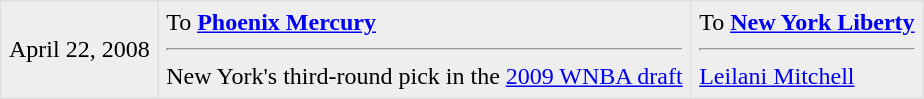<table border=1 style="border-collapse:collapse" bordercolor="#DFDFDF"  cellpadding="5">
<tr bgcolor="eeeeee">
<td>April 22, 2008</td>
<td valign="top">To <strong><a href='#'>Phoenix Mercury</a></strong> <hr>New York's third-round pick in the <a href='#'>2009 WNBA draft</a></td>
<td valign="top">To <strong><a href='#'>New York Liberty</a></strong> <hr><a href='#'>Leilani Mitchell</a></td>
</tr>
</table>
